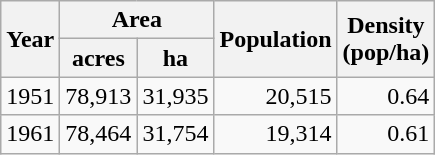<table class="wikitable">
<tr>
<th rowspan="2">Year</th>
<th colspan="2">Area</th>
<th rowspan="2">Population<br></th>
<th rowspan="2">Density<br>(pop/ha)</th>
</tr>
<tr>
<th>acres</th>
<th>ha</th>
</tr>
<tr>
<td>1951</td>
<td style="text-align:right;">78,913</td>
<td style="text-align:right;">31,935</td>
<td style="text-align:right;">20,515</td>
<td style="text-align:right;">0.64</td>
</tr>
<tr>
<td>1961</td>
<td style="text-align:right;">78,464</td>
<td style="text-align:right;">31,754</td>
<td style="text-align:right;">19,314</td>
<td style="text-align:right;">0.61</td>
</tr>
</table>
